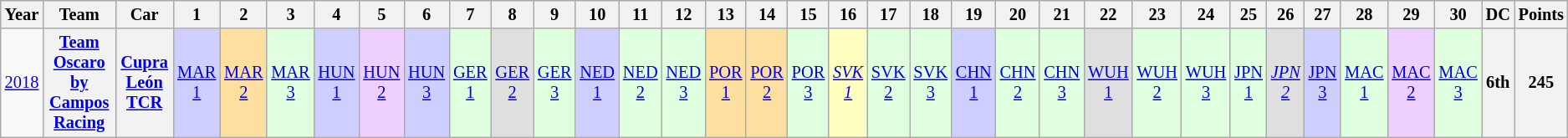<table class="wikitable" style="text-align:center; font-size:85%">
<tr>
<th>Year</th>
<th>Team</th>
<th>Car</th>
<th>1</th>
<th>2</th>
<th>3</th>
<th>4</th>
<th>5</th>
<th>6</th>
<th>7</th>
<th>8</th>
<th>9</th>
<th>10</th>
<th>11</th>
<th>12</th>
<th>13</th>
<th>14</th>
<th>15</th>
<th>16</th>
<th>17</th>
<th>18</th>
<th>19</th>
<th>20</th>
<th>21</th>
<th>22</th>
<th>23</th>
<th>24</th>
<th>25</th>
<th>26</th>
<th>27</th>
<th>28</th>
<th>29</th>
<th>30</th>
<th>DC</th>
<th>Points</th>
</tr>
<tr>
<td><a href='#'>2018</a></td>
<th><a href='#'>Team Oscaro by Campos Racing</a></th>
<th><a href='#'>Cupra León TCR</a></th>
<td style="background:#CFCFFF;"><a href='#'>MAR<br>1</a><br></td>
<td style="background:#FFDF9F;"><a href='#'>MAR<br>2</a><br></td>
<td style="background:#DFFFDF;"><a href='#'>MAR<br>3</a><br></td>
<td style="background:#CFCFFF;"><a href='#'>HUN<br>1</a><br></td>
<td style="background:#EFCFFF;"><a href='#'>HUN<br>2</a><br></td>
<td style="background:#CFCFFF;"><a href='#'>HUN<br>3</a><br></td>
<td style="background:#DFFFDF;"><a href='#'>GER<br>1</a><br></td>
<td style="background:#DFDFDF;"><a href='#'>GER<br>2</a><br></td>
<td style="background:#DFFFDF;"><a href='#'>GER<br>3</a><br></td>
<td style="background:#CFCFFF;"><a href='#'>NED<br>1</a><br></td>
<td style="background:#DFFFDF;"><a href='#'>NED<br>2</a><br></td>
<td style="background:#DFFFDF;"><a href='#'>NED<br>3</a><br></td>
<td style="background:#FFDF9F;"><a href='#'>POR<br>1</a><br></td>
<td style="background:#FFDF9F;"><a href='#'>POR<br>2</a><br></td>
<td style="background:#DFFFDF;"><a href='#'>POR<br>3</a><br></td>
<td style="background:#FFFFBF;"><em><a href='#'>SVK<br>1</a></em><br></td>
<td style="background:#DFFFDF;"><a href='#'>SVK<br>2</a><br></td>
<td style="background:#DFFFDF;"><a href='#'>SVK<br>3</a><br></td>
<td style="background:#CFCFFF;"><a href='#'>CHN<br>1</a><br></td>
<td style="background:#DFFFDF;"><a href='#'>CHN<br>2</a><br></td>
<td style="background:#DFFFDF;"><a href='#'>CHN<br>3</a><br></td>
<td style="background:#DFDFDF;"><a href='#'>WUH<br>1</a><br></td>
<td style="background:#DFFFDF;"><a href='#'>WUH<br>2</a><br></td>
<td style="background:#DFFFDF;"><a href='#'>WUH<br>3</a><br></td>
<td style="background:#DFFFDF;"><a href='#'>JPN<br>1</a><br></td>
<td style="background:#DFDFDF;"><em><a href='#'>JPN<br>2</a></em><br></td>
<td style="background:#CFCFFF;"><a href='#'>JPN<br>3</a><br></td>
<td style="background:#DFFFDF;"><a href='#'>MAC<br>1</a><br></td>
<td style="background:#EFCFFF;"><a href='#'>MAC<br>2</a><br></td>
<td style="background:#DFFFDF;"><a href='#'>MAC<br>3</a><br></td>
<th>6th</th>
<th>245</th>
</tr>
</table>
